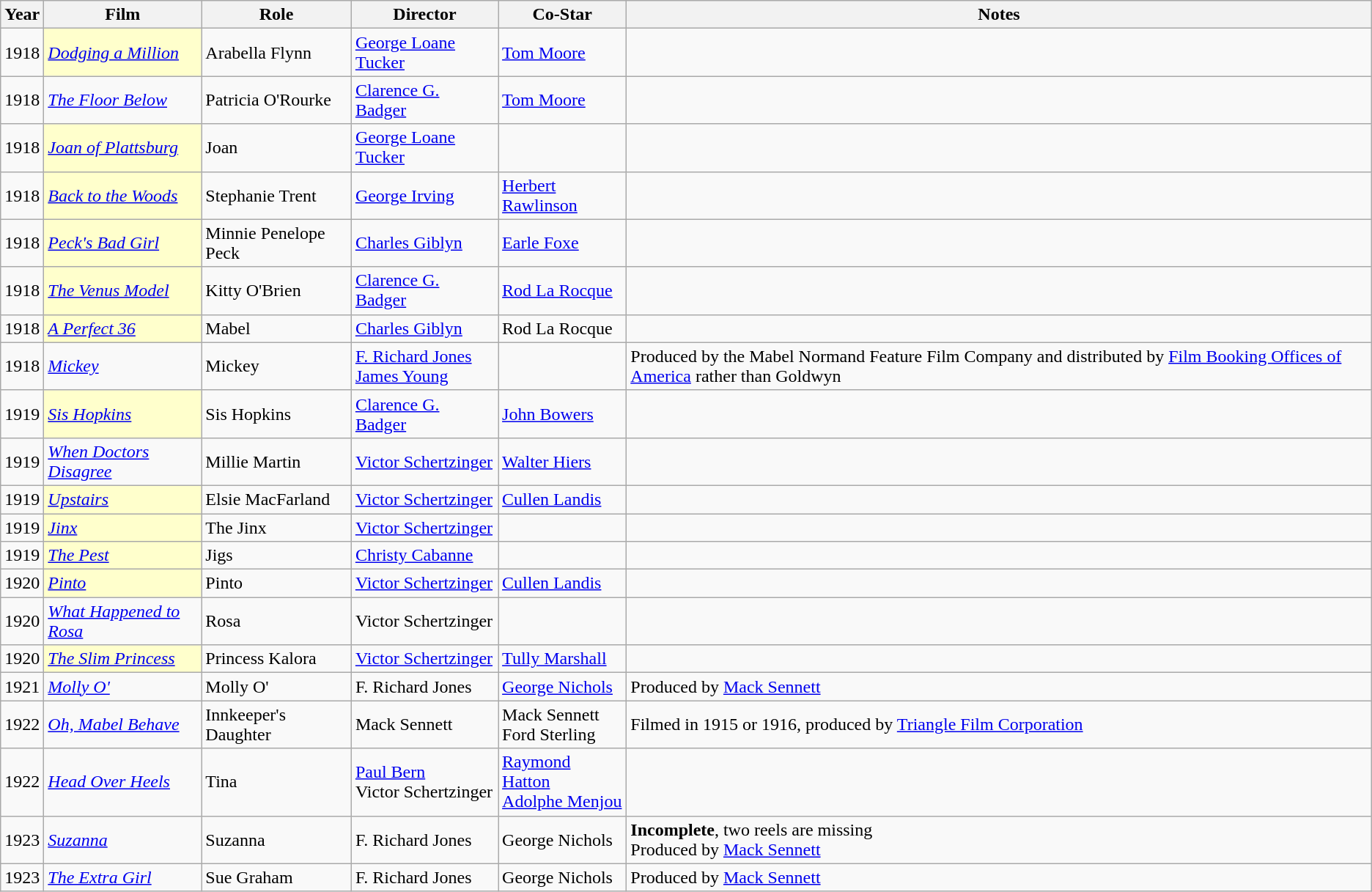<table class="wikitable sortable">
<tr>
<th>Year</th>
<th>Film</th>
<th>Role</th>
<th>Director</th>
<th>Co-Star</th>
<th class="unsortable">Notes</th>
</tr>
<tr>
<td>1918</td>
<td style="background:#ffc;"><em><a href='#'>Dodging a Million</a></em> </td>
<td>Arabella Flynn</td>
<td><a href='#'>George Loane Tucker</a></td>
<td><a href='#'>Tom Moore</a></td>
<td></td>
</tr>
<tr>
<td>1918</td>
<td><em><a href='#'>The Floor Below</a></em></td>
<td>Patricia O'Rourke</td>
<td><a href='#'>Clarence G. Badger</a></td>
<td><a href='#'>Tom Moore</a></td>
<td></td>
</tr>
<tr>
<td>1918</td>
<td style="background:#ffc;"><em><a href='#'>Joan of Plattsburg</a> </em> </td>
<td>Joan</td>
<td><a href='#'>George Loane Tucker</a></td>
<td></td>
<td></td>
</tr>
<tr>
<td>1918</td>
<td style="background:#ffc;"><em><a href='#'>Back to the Woods</a></em> </td>
<td>Stephanie Trent</td>
<td><a href='#'>George Irving</a></td>
<td><a href='#'>Herbert Rawlinson</a></td>
<td></td>
</tr>
<tr>
<td>1918</td>
<td style="background:#ffc;"><em><a href='#'>Peck's Bad Girl</a></em> </td>
<td>Minnie Penelope Peck</td>
<td><a href='#'>Charles Giblyn</a></td>
<td><a href='#'>Earle Foxe</a></td>
<td></td>
</tr>
<tr>
<td>1918</td>
<td style="background:#ffc;"><em><a href='#'>The Venus Model</a></em> </td>
<td>Kitty O'Brien</td>
<td><a href='#'>Clarence G. Badger</a></td>
<td><a href='#'>Rod La Rocque</a></td>
<td></td>
</tr>
<tr>
<td>1918</td>
<td style="background:#ffc;"><em><a href='#'>A Perfect 36</a></em> </td>
<td>Mabel</td>
<td><a href='#'>Charles Giblyn</a></td>
<td>Rod La Rocque</td>
<td></td>
</tr>
<tr>
<td>1918</td>
<td><em> <a href='#'>Mickey</a></em></td>
<td>Mickey</td>
<td><a href='#'>F. Richard Jones</a><br><a href='#'>James Young</a></td>
<td></td>
<td>Produced by the Mabel Normand Feature Film Company and distributed by <a href='#'>Film Booking Offices of America</a> rather than Goldwyn</td>
</tr>
<tr>
<td>1919</td>
<td style="background:#ffc;"><em> <a href='#'>Sis Hopkins</a></em> </td>
<td>Sis Hopkins</td>
<td><a href='#'>Clarence G. Badger</a></td>
<td><a href='#'>John Bowers</a></td>
<td></td>
</tr>
<tr>
<td>1919</td>
<td><em> <a href='#'>When Doctors Disagree</a></em></td>
<td>Millie Martin</td>
<td><a href='#'>Victor Schertzinger</a></td>
<td><a href='#'>Walter Hiers</a></td>
<td></td>
</tr>
<tr>
<td>1919</td>
<td style="background:#ffc;"><em><a href='#'>Upstairs</a></em> </td>
<td>Elsie MacFarland</td>
<td><a href='#'>Victor Schertzinger</a></td>
<td><a href='#'>Cullen Landis</a></td>
<td></td>
</tr>
<tr>
<td>1919</td>
<td style="background:#ffc;"><em><a href='#'>Jinx</a></em> </td>
<td>The Jinx</td>
<td><a href='#'>Victor Schertzinger</a></td>
<td></td>
<td></td>
</tr>
<tr>
<td>1919</td>
<td style="background:#ffc;"><em><a href='#'>The Pest</a></em> </td>
<td>Jigs</td>
<td><a href='#'>Christy Cabanne</a></td>
<td></td>
<td></td>
</tr>
<tr>
<td>1920</td>
<td style="background:#ffc;"><em> <a href='#'>Pinto</a></em> </td>
<td>Pinto</td>
<td><a href='#'>Victor Schertzinger</a></td>
<td><a href='#'>Cullen Landis</a></td>
<td></td>
</tr>
<tr>
<td>1920</td>
<td><em><a href='#'>What Happened to Rosa</a></em></td>
<td>Rosa</td>
<td>Victor Schertzinger</td>
<td></td>
<td></td>
</tr>
<tr>
<td>1920</td>
<td style="background:#ffc;"><em> <a href='#'>The Slim Princess</a></em> </td>
<td>Princess Kalora</td>
<td><a href='#'>Victor Schertzinger</a></td>
<td><a href='#'>Tully Marshall</a></td>
<td></td>
</tr>
<tr>
<td>1921</td>
<td><em><a href='#'>Molly O'</a></em></td>
<td>Molly O'</td>
<td>F. Richard Jones</td>
<td><a href='#'>George Nichols</a></td>
<td>Produced by <a href='#'>Mack Sennett</a></td>
</tr>
<tr>
<td>1922</td>
<td><em><a href='#'>Oh, Mabel Behave</a></em></td>
<td>Innkeeper's Daughter</td>
<td>Mack Sennett</td>
<td>Mack Sennett<br>Ford Sterling</td>
<td>Filmed in 1915 or 1916, produced by <a href='#'>Triangle Film Corporation</a></td>
</tr>
<tr>
<td>1922</td>
<td><em><a href='#'>Head Over Heels</a></em></td>
<td>Tina</td>
<td><a href='#'>Paul Bern</a><br>Victor Schertzinger</td>
<td><a href='#'>Raymond Hatton</a><br><a href='#'>Adolphe Menjou</a></td>
<td></td>
</tr>
<tr>
<td>1923</td>
<td><em><a href='#'>Suzanna</a></em></td>
<td>Suzanna</td>
<td>F. Richard Jones</td>
<td>George Nichols</td>
<td><strong>Incomplete</strong>, two reels are missing <br> Produced by <a href='#'>Mack Sennett</a></td>
</tr>
<tr>
<td>1923</td>
<td><em><a href='#'>The Extra Girl</a></em></td>
<td>Sue Graham</td>
<td>F. Richard Jones</td>
<td>George Nichols</td>
<td>Produced by <a href='#'>Mack Sennett</a></td>
</tr>
</table>
